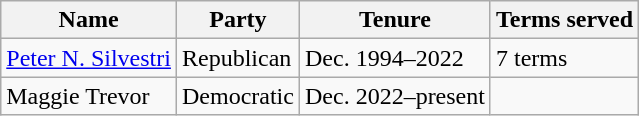<table class="wikitable mw-collapsible mw-collapsed">
<tr>
<th scope="col">Name</th>
<th scope="col">Party</th>
<th scope="col">Tenure</th>
<th scope="col">Terms served</th>
</tr>
<tr>
<td><a href='#'>Peter N. Silvestri</a></td>
<td>Republican</td>
<td>Dec. 1994–2022</td>
<td>7 terms</td>
</tr>
<tr>
<td>Maggie Trevor</td>
<td>Democratic</td>
<td>Dec. 2022–present</td>
<td></td>
</tr>
</table>
